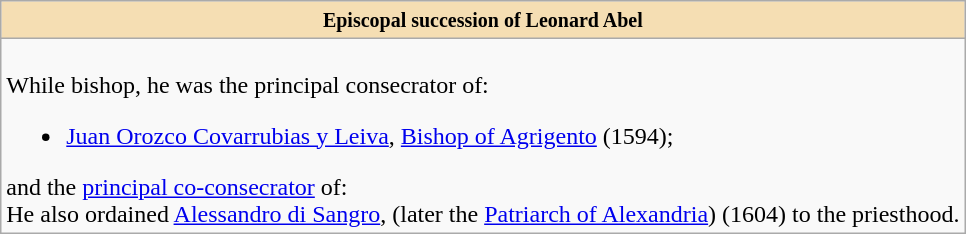<table role="presentation" class="wikitable mw-collapsible mw-collapsed"|>
<tr>
<th style="background:#F5DEB3"><small>Episcopal succession of Leonard Abel</small></th>
</tr>
<tr>
<td><br>While bishop, he was the principal consecrator of:<ul><li><a href='#'>Juan Orozco Covarrubias y Leiva</a>, <a href='#'>Bishop of Agrigento</a> (1594);</li></ul>and the <a href='#'>principal co-consecrator</a> of:
<br>He also ordained <a href='#'>Alessandro di Sangro</a>, (later the <a href='#'>Patriarch of Alexandria</a>) (1604) to the priesthood.</td>
</tr>
</table>
